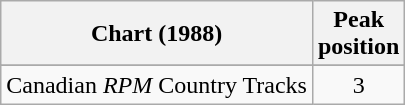<table class="wikitable sortable">
<tr>
<th align="left">Chart (1988)</th>
<th align="center">Peak<br>position</th>
</tr>
<tr>
</tr>
<tr>
<td align="left">Canadian <em>RPM</em> Country Tracks</td>
<td align="center">3</td>
</tr>
</table>
